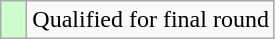<table class="wikitable">
<tr>
<td style="width:10px; background:#cfc"></td>
<td>Qualified for final round</td>
</tr>
</table>
